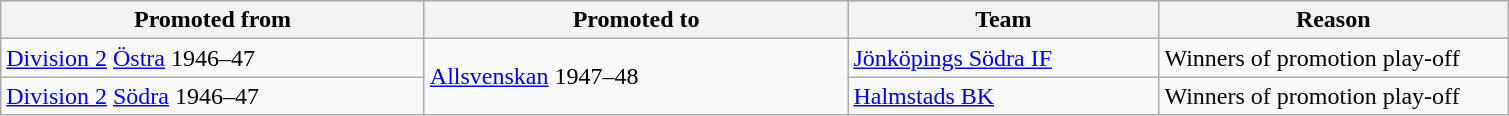<table class="wikitable" style="text-align: left;">
<tr>
<th style="width: 275px;">Promoted from</th>
<th style="width: 275px;">Promoted to</th>
<th style="width: 200px;">Team</th>
<th style="width: 225px;">Reason</th>
</tr>
<tr>
<td><a href='#'>Division 2</a> <a href='#'>Östra</a> 1946–47</td>
<td rowspan=2><a href='#'>Allsvenskan</a> 1947–48</td>
<td><a href='#'>Jönköpings Södra IF</a></td>
<td>Winners of promotion play-off</td>
</tr>
<tr>
<td><a href='#'>Division 2</a> <a href='#'>Södra</a> 1946–47</td>
<td><a href='#'>Halmstads BK</a></td>
<td>Winners of promotion play-off</td>
</tr>
</table>
